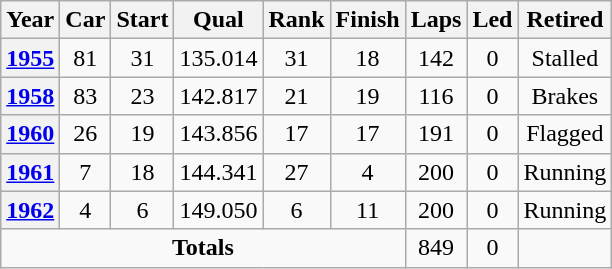<table class="wikitable" style="text-align:center">
<tr>
<th>Year</th>
<th>Car</th>
<th>Start</th>
<th>Qual</th>
<th>Rank</th>
<th>Finish</th>
<th>Laps</th>
<th>Led</th>
<th>Retired</th>
</tr>
<tr>
<th><a href='#'>1955</a></th>
<td>81</td>
<td>31</td>
<td>135.014</td>
<td>31</td>
<td>18</td>
<td>142</td>
<td>0</td>
<td>Stalled</td>
</tr>
<tr>
<th><a href='#'>1958</a></th>
<td>83</td>
<td>23</td>
<td>142.817</td>
<td>21</td>
<td>19</td>
<td>116</td>
<td>0</td>
<td>Brakes</td>
</tr>
<tr>
<th><a href='#'>1960</a></th>
<td>26</td>
<td>19</td>
<td>143.856</td>
<td>17</td>
<td>17</td>
<td>191</td>
<td>0</td>
<td>Flagged</td>
</tr>
<tr>
<th><a href='#'>1961</a></th>
<td>7</td>
<td>18</td>
<td>144.341</td>
<td>27</td>
<td>4</td>
<td>200</td>
<td>0</td>
<td>Running</td>
</tr>
<tr>
<th><a href='#'>1962</a></th>
<td>4</td>
<td>6</td>
<td>149.050</td>
<td>6</td>
<td>11</td>
<td>200</td>
<td>0</td>
<td>Running</td>
</tr>
<tr>
<td colspan=6><strong>Totals</strong></td>
<td>849</td>
<td>0</td>
<td></td>
</tr>
</table>
